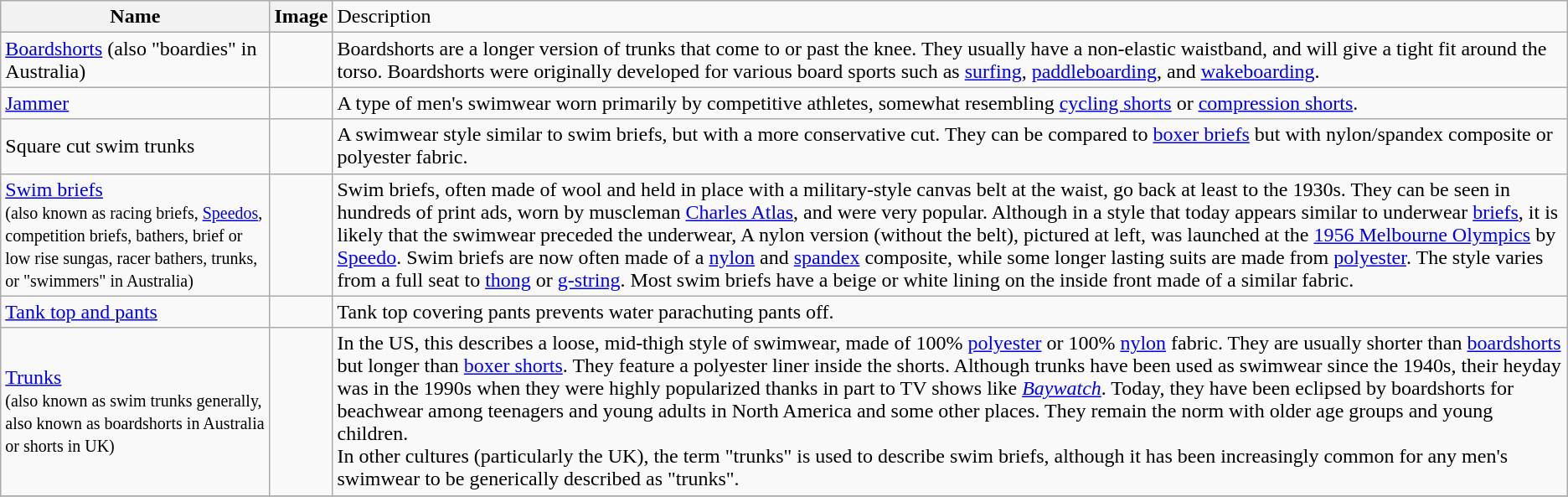<table class="wikitable">
<tr>
<th>Name</th>
<th>Image</th>
<td>Description</td>
</tr>
<tr>
<td><a href='#'>Boardshorts</a> (also "boardies" in Australia)</td>
<td></td>
<td valign="top">Boardshorts are a longer version of trunks that come to or past the knee. They usually have a non-elastic waistband, and will give a tight fit around the torso. Boardshorts were originally developed for various board sports such as <a href='#'>surfing</a>, <a href='#'>paddleboarding</a>, and <a href='#'>wakeboarding</a>.</td>
</tr>
<tr>
<td><a href='#'>Jammer</a></td>
<td></td>
<td valign="top">A type of men's swimwear worn primarily by competitive athletes, somewhat resembling <a href='#'>cycling shorts</a> or <a href='#'>compression shorts</a>.</td>
</tr>
<tr>
<td>Square cut swim trunks</td>
<td></td>
<td valign="top">A swimwear style similar to swim briefs, but with a more conservative cut. They can be compared to <a href='#'>boxer briefs</a> but with nylon/spandex composite or polyester fabric.</td>
</tr>
<tr>
<td><a href='#'>Swim briefs</a><br><small>(also known as racing briefs, <a href='#'>Speedos</a>, competition briefs, bathers, brief or low rise sungas, racer bathers, trunks, or "swimmers" in Australia)</small></td>
<td></td>
<td valign="top">Swim briefs, often made of wool and held in place with a military-style canvas belt at the waist, go back at least to the 1930s.  They can be seen in hundreds of print ads, worn by muscleman <a href='#'>Charles Atlas</a>, and were very popular.  Although in a style that today appears similar to underwear <a href='#'>briefs</a>, it is likely that the swimwear preceded the underwear,   A nylon version (without the belt), pictured at left, was launched at the <a href='#'>1956 Melbourne Olympics</a> by <a href='#'>Speedo</a>. Swim briefs are now often made of a <a href='#'>nylon</a> and <a href='#'>spandex</a> composite, while some longer lasting suits are made from <a href='#'>polyester</a>. The style varies from a full seat to <a href='#'>thong</a> or <a href='#'>g-string</a>. Most swim briefs have a beige or white lining on the inside front made of a similar fabric.</td>
</tr>
<tr>
<td><a href='#'>Tank top and pants</a></td>
<td></td>
<td valign="top">Tank top covering pants prevents water parachuting pants off.</td>
</tr>
<tr>
<td><a href='#'>Trunks</a><br><small>(also known as swim trunks generally, also known as boardshorts in Australia or shorts in UK)</small></td>
<td></td>
<td valign="top">In the US, this describes a loose, mid-thigh style of swimwear, made of 100% <a href='#'>polyester</a> or 100% <a href='#'>nylon</a> fabric. They are usually shorter than <a href='#'>boardshorts</a> but longer than <a href='#'>boxer shorts</a>. They feature a polyester liner inside the shorts. Although trunks have been used as swimwear since the 1940s, their heyday was in the 1990s when they were highly popularized thanks in part to TV shows like <em><a href='#'>Baywatch</a></em>. Today, they have been eclipsed by boardshorts for beachwear among teenagers and young adults in North America and some other places. They remain the norm with older age groups and young children.<br>In other cultures (particularly the UK), the term "trunks" is used to describe swim briefs, although it has been increasingly common for any men's swimwear to be generically described as "trunks".</td>
</tr>
<tr>
</tr>
</table>
